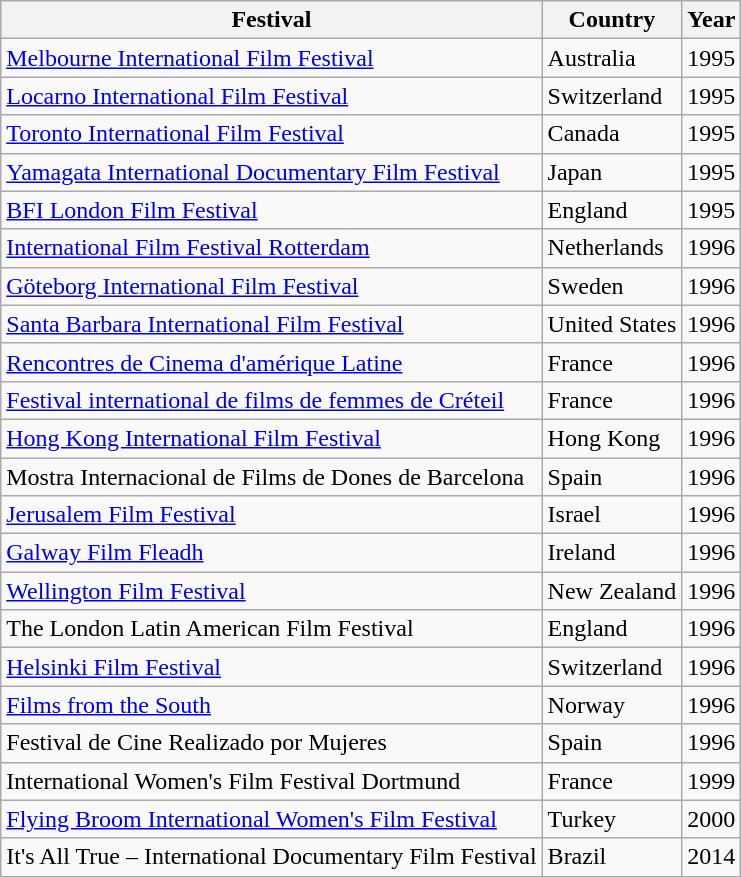<table class="wikitable">
<tr>
<th>Festival</th>
<th>Country</th>
<th>Year</th>
</tr>
<tr>
<td><a href='#'>Melbourne International Film Festival</a></td>
<td>Australia</td>
<td>1995</td>
</tr>
<tr>
<td><a href='#'>Locarno International Film Festival</a></td>
<td>Switzerland</td>
<td>1995</td>
</tr>
<tr>
<td><a href='#'>Toronto International Film Festival</a></td>
<td>Canada</td>
<td>1995</td>
</tr>
<tr>
<td><a href='#'>Yamagata International Documentary Film Festival</a></td>
<td>Japan</td>
<td>1995</td>
</tr>
<tr>
<td><a href='#'>BFI London Film Festival</a></td>
<td>England</td>
<td>1995</td>
</tr>
<tr>
<td><a href='#'>International Film Festival Rotterdam</a></td>
<td>Netherlands</td>
<td>1996</td>
</tr>
<tr>
<td><a href='#'>Göteborg International Film Festival</a></td>
<td>Sweden</td>
<td>1996</td>
</tr>
<tr>
<td><a href='#'>Santa Barbara International Film Festival</a></td>
<td>United States</td>
<td>1996</td>
</tr>
<tr>
<td><a href='#'>Rencontres de Cinema d'amérique Latine</a></td>
<td>France</td>
<td>1996</td>
</tr>
<tr>
<td><a href='#'>Festival international de films de femmes de Créteil</a></td>
<td>France</td>
<td>1996</td>
</tr>
<tr>
<td><a href='#'>Hong Kong International Film Festival</a></td>
<td>Hong Kong</td>
<td>1996</td>
</tr>
<tr>
<td>Mostra Internacional de Films de Dones de Barcelona</td>
<td>Spain</td>
<td>1996</td>
</tr>
<tr>
<td><a href='#'>Jerusalem Film Festival</a></td>
<td>Israel</td>
<td>1996</td>
</tr>
<tr>
<td><a href='#'>Galway Film Fleadh</a></td>
<td>Ireland</td>
<td>1996</td>
</tr>
<tr>
<td><a href='#'>Wellington Film Festival</a></td>
<td>New Zealand</td>
<td>1996</td>
</tr>
<tr>
<td>The London Latin American Film Festival</td>
<td>England</td>
<td>1996</td>
</tr>
<tr>
<td><a href='#'>Helsinki Film Festival</a></td>
<td>Switzerland</td>
<td>1996</td>
</tr>
<tr>
<td><a href='#'>Films from the South</a></td>
<td>Norway</td>
<td>1996</td>
</tr>
<tr>
<td>Festival de Cine Realizado por Mujeres</td>
<td>Spain</td>
<td>1996</td>
</tr>
<tr>
<td>International Women's Film Festival Dortmund</td>
<td>France</td>
<td>1999</td>
</tr>
<tr>
<td><a href='#'>Flying Broom International Women's Film Festival</a></td>
<td>Turkey</td>
<td>2000</td>
</tr>
<tr>
<td>It's All True – International Documentary Film Festival</td>
<td>Brazil</td>
<td>2014</td>
</tr>
<tr>
</tr>
</table>
